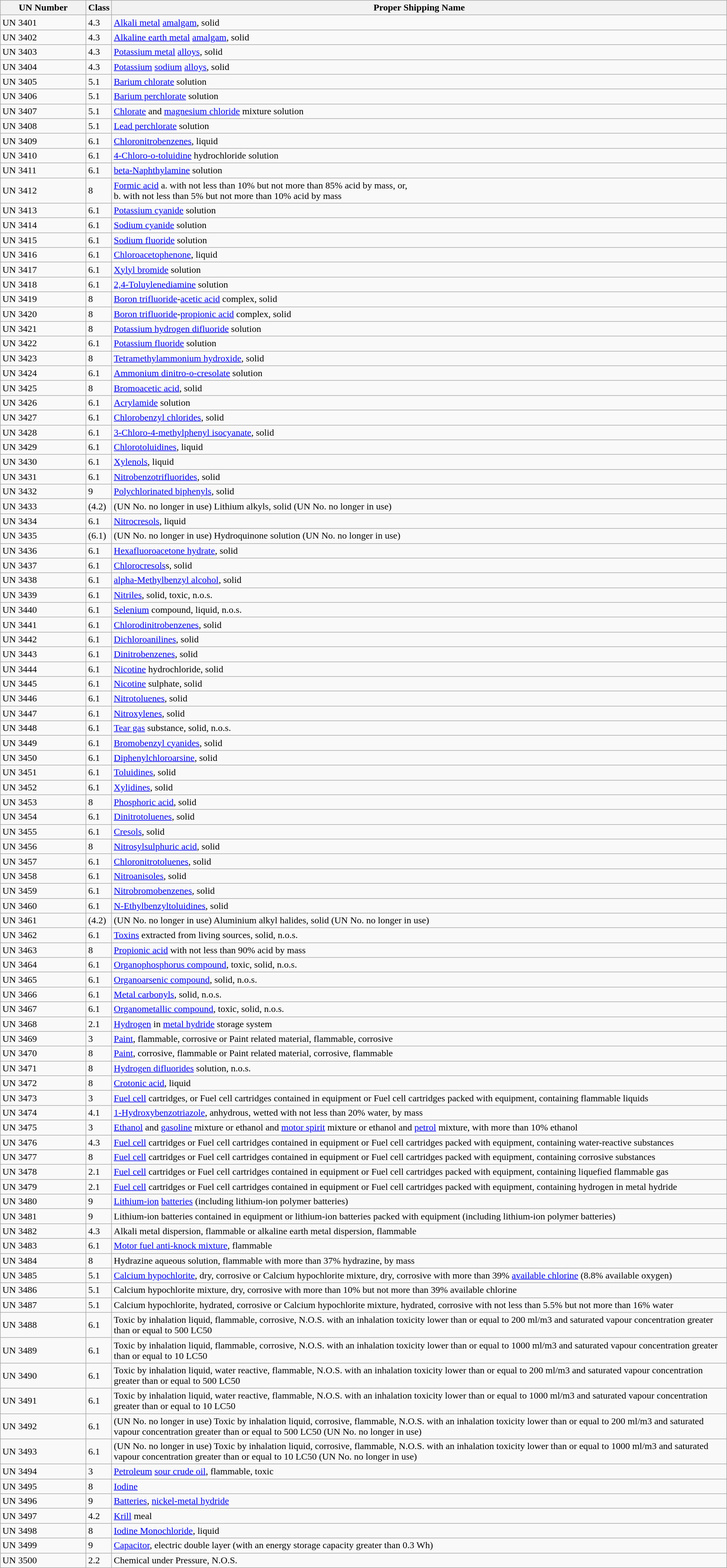<table class="wikitable">
<tr>
<th width="140px">UN Number</th>
<th>Class</th>
<th>Proper Shipping Name</th>
</tr>
<tr>
<td>UN 3401</td>
<td>4.3</td>
<td><a href='#'>Alkali metal</a> <a href='#'>amalgam</a>, solid</td>
</tr>
<tr>
<td>UN 3402</td>
<td>4.3</td>
<td><a href='#'>Alkaline earth metal</a> <a href='#'>amalgam</a>, solid</td>
</tr>
<tr>
<td>UN 3403</td>
<td>4.3</td>
<td><a href='#'>Potassium metal</a> <a href='#'>alloys</a>, solid</td>
</tr>
<tr>
<td>UN 3404</td>
<td>4.3</td>
<td><a href='#'>Potassium</a> <a href='#'>sodium</a> <a href='#'>alloys</a>, solid</td>
</tr>
<tr>
<td>UN 3405</td>
<td>5.1</td>
<td><a href='#'>Barium chlorate</a> solution</td>
</tr>
<tr>
<td>UN 3406</td>
<td>5.1</td>
<td><a href='#'>Barium perchlorate</a> solution</td>
</tr>
<tr>
<td>UN 3407</td>
<td>5.1</td>
<td><a href='#'>Chlorate</a> and <a href='#'>magnesium chloride</a> mixture solution</td>
</tr>
<tr>
<td>UN 3408</td>
<td>5.1</td>
<td><a href='#'>Lead perchlorate</a> solution</td>
</tr>
<tr>
<td>UN 3409</td>
<td>6.1</td>
<td><a href='#'>Chloronitrobenzenes</a>, liquid</td>
</tr>
<tr>
<td>UN 3410</td>
<td>6.1</td>
<td><a href='#'>4-Chloro-o-toluidine</a> hydrochloride solution</td>
</tr>
<tr>
<td>UN 3411</td>
<td>6.1</td>
<td><a href='#'>beta-Naphthylamine</a> solution</td>
</tr>
<tr>
<td>UN 3412</td>
<td>8</td>
<td><a href='#'>Formic acid</a> a. with not less than 10% but not more than 85% acid by mass, or,<br>b. with not less than 5% but not more than 10% acid by mass</td>
</tr>
<tr>
<td>UN 3413</td>
<td>6.1</td>
<td><a href='#'>Potassium cyanide</a> solution</td>
</tr>
<tr>
<td>UN 3414</td>
<td>6.1</td>
<td><a href='#'>Sodium cyanide</a> solution</td>
</tr>
<tr>
<td>UN 3415</td>
<td>6.1</td>
<td><a href='#'>Sodium fluoride</a> solution</td>
</tr>
<tr>
<td>UN 3416</td>
<td>6.1</td>
<td><a href='#'>Chloroacetophenone</a>, liquid</td>
</tr>
<tr>
<td>UN 3417</td>
<td>6.1</td>
<td><a href='#'>Xylyl bromide</a> solution</td>
</tr>
<tr>
<td>UN 3418</td>
<td>6.1</td>
<td><a href='#'>2,4-Toluylenediamine</a> solution</td>
</tr>
<tr>
<td>UN 3419</td>
<td>8</td>
<td><a href='#'>Boron trifluoride</a>-<a href='#'>acetic acid</a> complex, solid</td>
</tr>
<tr>
<td>UN 3420</td>
<td>8</td>
<td><a href='#'>Boron trifluoride</a>-<a href='#'>propionic acid</a> complex, solid</td>
</tr>
<tr>
<td>UN 3421</td>
<td>8</td>
<td><a href='#'>Potassium hydrogen difluoride</a> solution</td>
</tr>
<tr>
<td>UN 3422</td>
<td>6.1</td>
<td><a href='#'>Potassium fluoride</a> solution</td>
</tr>
<tr>
<td>UN 3423</td>
<td>8</td>
<td><a href='#'>Tetramethylammonium hydroxide</a>, solid</td>
</tr>
<tr>
<td>UN 3424</td>
<td>6.1</td>
<td><a href='#'>Ammonium dinitro-o-cresolate</a> solution</td>
</tr>
<tr>
<td>UN 3425</td>
<td>8</td>
<td><a href='#'>Bromoacetic acid</a>, solid</td>
</tr>
<tr>
<td>UN 3426</td>
<td>6.1</td>
<td><a href='#'>Acrylamide</a> solution</td>
</tr>
<tr>
<td>UN 3427</td>
<td>6.1</td>
<td><a href='#'>Chlorobenzyl chlorides</a>, solid</td>
</tr>
<tr>
<td>UN 3428</td>
<td>6.1</td>
<td><a href='#'>3-Chloro-4-methylphenyl isocyanate</a>, solid</td>
</tr>
<tr>
<td>UN 3429</td>
<td>6.1</td>
<td><a href='#'>Chlorotoluidines</a>, liquid</td>
</tr>
<tr>
<td>UN 3430</td>
<td>6.1</td>
<td><a href='#'>Xylenols</a>, liquid</td>
</tr>
<tr>
<td>UN 3431</td>
<td>6.1</td>
<td><a href='#'>Nitrobenzotrifluorides</a>, solid</td>
</tr>
<tr>
<td>UN 3432</td>
<td>9</td>
<td><a href='#'>Polychlorinated biphenyls</a>, solid</td>
</tr>
<tr>
<td>UN 3433</td>
<td>(4.2)</td>
<td>(UN No. no longer in use) Lithium alkyls, solid (UN No. no longer in use)</td>
</tr>
<tr>
<td>UN 3434</td>
<td>6.1</td>
<td><a href='#'>Nitrocresols</a>, liquid</td>
</tr>
<tr>
<td>UN 3435</td>
<td>(6.1)</td>
<td>(UN No. no longer in use) Hydroquinone solution (UN No. no longer in use)</td>
</tr>
<tr>
<td>UN 3436</td>
<td>6.1</td>
<td><a href='#'>Hexafluoroacetone hydrate</a>, solid</td>
</tr>
<tr>
<td>UN 3437</td>
<td>6.1</td>
<td><a href='#'>Chlorocresols</a>s, solid</td>
</tr>
<tr>
<td>UN 3438</td>
<td>6.1</td>
<td><a href='#'>alpha-Methylbenzyl alcohol</a>, solid</td>
</tr>
<tr>
<td>UN 3439</td>
<td>6.1</td>
<td><a href='#'>Nitriles</a>, solid, toxic, n.o.s.</td>
</tr>
<tr>
<td>UN 3440</td>
<td>6.1</td>
<td><a href='#'>Selenium</a> compound, liquid, n.o.s.</td>
</tr>
<tr>
<td>UN 3441</td>
<td>6.1</td>
<td><a href='#'>Chlorodinitrobenzenes</a>, solid</td>
</tr>
<tr>
<td>UN 3442</td>
<td>6.1</td>
<td><a href='#'>Dichloroanilines</a>, solid</td>
</tr>
<tr>
<td>UN 3443</td>
<td>6.1</td>
<td><a href='#'>Dinitrobenzenes</a>, solid</td>
</tr>
<tr>
<td>UN 3444</td>
<td>6.1</td>
<td><a href='#'>Nicotine</a> hydrochloride, solid</td>
</tr>
<tr>
<td>UN 3445</td>
<td>6.1</td>
<td><a href='#'>Nicotine</a> sulphate, solid</td>
</tr>
<tr>
<td>UN 3446</td>
<td>6.1</td>
<td><a href='#'>Nitrotoluenes</a>, solid</td>
</tr>
<tr>
<td>UN 3447</td>
<td>6.1</td>
<td><a href='#'>Nitroxylenes</a>, solid</td>
</tr>
<tr>
<td>UN 3448</td>
<td>6.1</td>
<td><a href='#'>Tear gas</a> substance, solid, n.o.s.</td>
</tr>
<tr>
<td>UN 3449</td>
<td>6.1</td>
<td><a href='#'>Bromobenzyl cyanides</a>, solid</td>
</tr>
<tr>
<td>UN 3450</td>
<td>6.1</td>
<td><a href='#'>Diphenylchloroarsine</a>, solid</td>
</tr>
<tr>
<td>UN 3451</td>
<td>6.1</td>
<td><a href='#'>Toluidines</a>, solid</td>
</tr>
<tr>
<td>UN 3452</td>
<td>6.1</td>
<td><a href='#'>Xylidines</a>, solid</td>
</tr>
<tr>
<td>UN 3453</td>
<td>8</td>
<td><a href='#'>Phosphoric acid</a>, solid</td>
</tr>
<tr>
<td>UN 3454</td>
<td>6.1</td>
<td><a href='#'>Dinitrotoluenes</a>, solid</td>
</tr>
<tr>
<td>UN 3455</td>
<td>6.1</td>
<td><a href='#'>Cresols</a>, solid</td>
</tr>
<tr>
<td>UN 3456</td>
<td>8</td>
<td><a href='#'>Nitrosylsulphuric acid</a>, solid</td>
</tr>
<tr>
<td>UN 3457</td>
<td>6.1</td>
<td><a href='#'>Chloronitrotoluenes</a>, solid</td>
</tr>
<tr>
<td>UN 3458</td>
<td>6.1</td>
<td><a href='#'>Nitroanisoles</a>, solid</td>
</tr>
<tr>
<td>UN 3459</td>
<td>6.1</td>
<td><a href='#'>Nitrobromobenzenes</a>, solid</td>
</tr>
<tr>
<td>UN 3460</td>
<td>6.1</td>
<td><a href='#'>N-Ethylbenzyltoluidines</a>, solid</td>
</tr>
<tr>
<td>UN 3461</td>
<td>(4.2)</td>
<td>(UN No. no longer in use) Aluminium alkyl halides, solid (UN No. no longer in use)</td>
</tr>
<tr>
<td>UN 3462</td>
<td>6.1</td>
<td><a href='#'>Toxins</a> extracted from living sources, solid, n.o.s.</td>
</tr>
<tr>
<td>UN 3463</td>
<td>8</td>
<td><a href='#'>Propionic acid</a> with not less than 90% acid by mass</td>
</tr>
<tr>
<td>UN 3464</td>
<td>6.1</td>
<td><a href='#'>Organophosphorus compound</a>, toxic, solid, n.o.s.</td>
</tr>
<tr>
<td>UN 3465</td>
<td>6.1</td>
<td><a href='#'>Organoarsenic compound</a>, solid, n.o.s.</td>
</tr>
<tr>
<td>UN 3466</td>
<td>6.1</td>
<td><a href='#'>Metal carbonyls</a>, solid, n.o.s.</td>
</tr>
<tr>
<td>UN 3467</td>
<td>6.1</td>
<td><a href='#'>Organometallic compound</a>, toxic, solid, n.o.s.</td>
</tr>
<tr>
<td>UN 3468</td>
<td>2.1</td>
<td><a href='#'>Hydrogen</a> in <a href='#'>metal hydride</a> storage system</td>
</tr>
<tr>
<td>UN 3469</td>
<td>3</td>
<td><a href='#'>Paint</a>, flammable, corrosive or Paint related material, flammable, corrosive</td>
</tr>
<tr>
<td>UN 3470</td>
<td>8</td>
<td><a href='#'>Paint</a>, corrosive, flammable or Paint related material, corrosive, flammable</td>
</tr>
<tr>
<td>UN 3471</td>
<td>8</td>
<td><a href='#'>Hydrogen difluorides</a> solution, n.o.s.</td>
</tr>
<tr>
<td>UN 3472</td>
<td>8</td>
<td><a href='#'>Crotonic acid</a>, liquid</td>
</tr>
<tr>
<td>UN 3473</td>
<td>3</td>
<td><a href='#'>Fuel cell</a> cartridges, or Fuel cell cartridges contained in equipment or Fuel cell cartridges packed with equipment, containing flammable liquids</td>
</tr>
<tr>
<td>UN 3474</td>
<td>4.1</td>
<td><a href='#'>1-Hydroxybenzotriazole</a>, anhydrous, wetted with not less than 20% water, by mass</td>
</tr>
<tr>
<td>UN 3475</td>
<td>3</td>
<td><a href='#'>Ethanol</a> and <a href='#'>gasoline</a> mixture or ethanol and <a href='#'>motor spirit</a> mixture or ethanol and <a href='#'>petrol</a> mixture, with more than 10% ethanol</td>
</tr>
<tr>
<td>UN 3476</td>
<td>4.3</td>
<td><a href='#'>Fuel cell</a> cartridges or Fuel cell cartridges contained in equipment or Fuel cell cartridges packed with equipment, containing water-reactive substances</td>
</tr>
<tr>
<td>UN 3477</td>
<td>8</td>
<td><a href='#'>Fuel cell</a> cartridges or Fuel cell cartridges contained in equipment or Fuel cell cartridges packed with equipment, containing corrosive substances</td>
</tr>
<tr>
<td>UN 3478</td>
<td>2.1</td>
<td><a href='#'>Fuel cell</a> cartridges or Fuel cell cartridges contained in equipment or Fuel cell cartridges packed with equipment, containing liquefied flammable gas</td>
</tr>
<tr>
<td>UN 3479</td>
<td>2.1</td>
<td><a href='#'>Fuel cell</a> cartridges or Fuel cell cartridges contained in equipment or Fuel cell cartridges packed with equipment, containing hydrogen in metal hydride</td>
</tr>
<tr>
<td>UN 3480</td>
<td>9</td>
<td><a href='#'>Lithium-ion</a> <a href='#'>batteries</a> (including lithium-ion polymer batteries)</td>
</tr>
<tr>
<td>UN 3481</td>
<td>9</td>
<td>Lithium-ion batteries contained in equipment or lithium-ion batteries packed with equipment (including lithium-ion polymer batteries)</td>
</tr>
<tr>
<td>UN 3482</td>
<td>4.3</td>
<td>Alkali metal dispersion, flammable or alkaline earth metal dispersion, flammable</td>
</tr>
<tr>
<td>UN 3483</td>
<td>6.1</td>
<td><a href='#'>Motor fuel anti-knock mixture</a>, flammable</td>
</tr>
<tr>
<td>UN 3484</td>
<td>8</td>
<td>Hydrazine aqueous solution, flammable with more than 37% hydrazine, by mass</td>
</tr>
<tr>
<td>UN 3485</td>
<td>5.1</td>
<td><a href='#'>Calcium hypochlorite</a>, dry, corrosive or Calcium hypochlorite mixture, dry, corrosive with more than 39% <a href='#'>available chlorine</a> (8.8% available oxygen)</td>
</tr>
<tr>
<td>UN 3486</td>
<td>5.1</td>
<td>Calcium hypochlorite mixture, dry, corrosive with more than 10% but not more than 39% available chlorine</td>
</tr>
<tr>
<td>UN 3487</td>
<td>5.1</td>
<td>Calcium hypochlorite, hydrated, corrosive or Calcium hypochlorite mixture, hydrated, corrosive with not less than 5.5% but not more than 16% water</td>
</tr>
<tr>
<td>UN 3488</td>
<td>6.1</td>
<td>Toxic by inhalation liquid, flammable, corrosive, N.O.S. with an inhalation toxicity lower than or equal to 200 ml/m3 and saturated vapour concentration greater than or equal to 500 LC50</td>
</tr>
<tr>
<td>UN 3489</td>
<td>6.1</td>
<td>Toxic by inhalation liquid, flammable, corrosive, N.O.S. with an inhalation toxicity lower than or equal to 1000 ml/m3 and saturated vapour concentration greater than or equal to 10 LC50</td>
</tr>
<tr>
<td>UN 3490</td>
<td>6.1</td>
<td>Toxic by inhalation liquid, water reactive, flammable, N.O.S. with an inhalation toxicity lower than or equal to 200 ml/m3 and saturated vapour concentration greater than or equal to 500 LC50</td>
</tr>
<tr>
<td>UN 3491</td>
<td>6.1</td>
<td>Toxic by inhalation liquid, water reactive, flammable, N.O.S. with an inhalation toxicity lower than or equal to 1000 ml/m3 and saturated vapour concentration greater than or equal to 10 LC50</td>
</tr>
<tr>
<td>UN 3492</td>
<td>6.1</td>
<td>(UN No. no longer in use) Toxic by inhalation liquid, corrosive, flammable, N.O.S. with an inhalation toxicity lower than or equal to 200 ml/m3 and saturated vapour concentration greater than or equal to 500 LC50 (UN No. no longer in use)</td>
</tr>
<tr>
<td>UN 3493</td>
<td>6.1</td>
<td>(UN No. no longer in use) Toxic by inhalation liquid, corrosive, flammable, N.O.S. with an inhalation toxicity lower than or equal to 1000 ml/m3 and saturated vapour concentration greater than or equal to 10 LC50 (UN No. no longer in use)</td>
</tr>
<tr>
<td>UN 3494</td>
<td>3</td>
<td><a href='#'>Petroleum</a> <a href='#'>sour crude oil</a>, flammable, toxic</td>
</tr>
<tr>
<td>UN 3495</td>
<td>8</td>
<td><a href='#'>Iodine</a></td>
</tr>
<tr>
<td>UN 3496</td>
<td>9</td>
<td><a href='#'>Batteries</a>, <a href='#'>nickel-metal hydride</a></td>
</tr>
<tr>
<td>UN 3497</td>
<td>4.2</td>
<td><a href='#'>Krill</a> meal</td>
</tr>
<tr>
<td>UN 3498</td>
<td>8</td>
<td><a href='#'>Iodine Monochloride</a>, liquid</td>
</tr>
<tr>
<td>UN 3499</td>
<td>9</td>
<td><a href='#'>Capacitor</a>, electric double layer (with an energy storage capacity greater than 0.3 Wh)</td>
</tr>
<tr>
<td>UN 3500</td>
<td>2.2</td>
<td>Chemical under Pressure, N.O.S.</td>
</tr>
</table>
